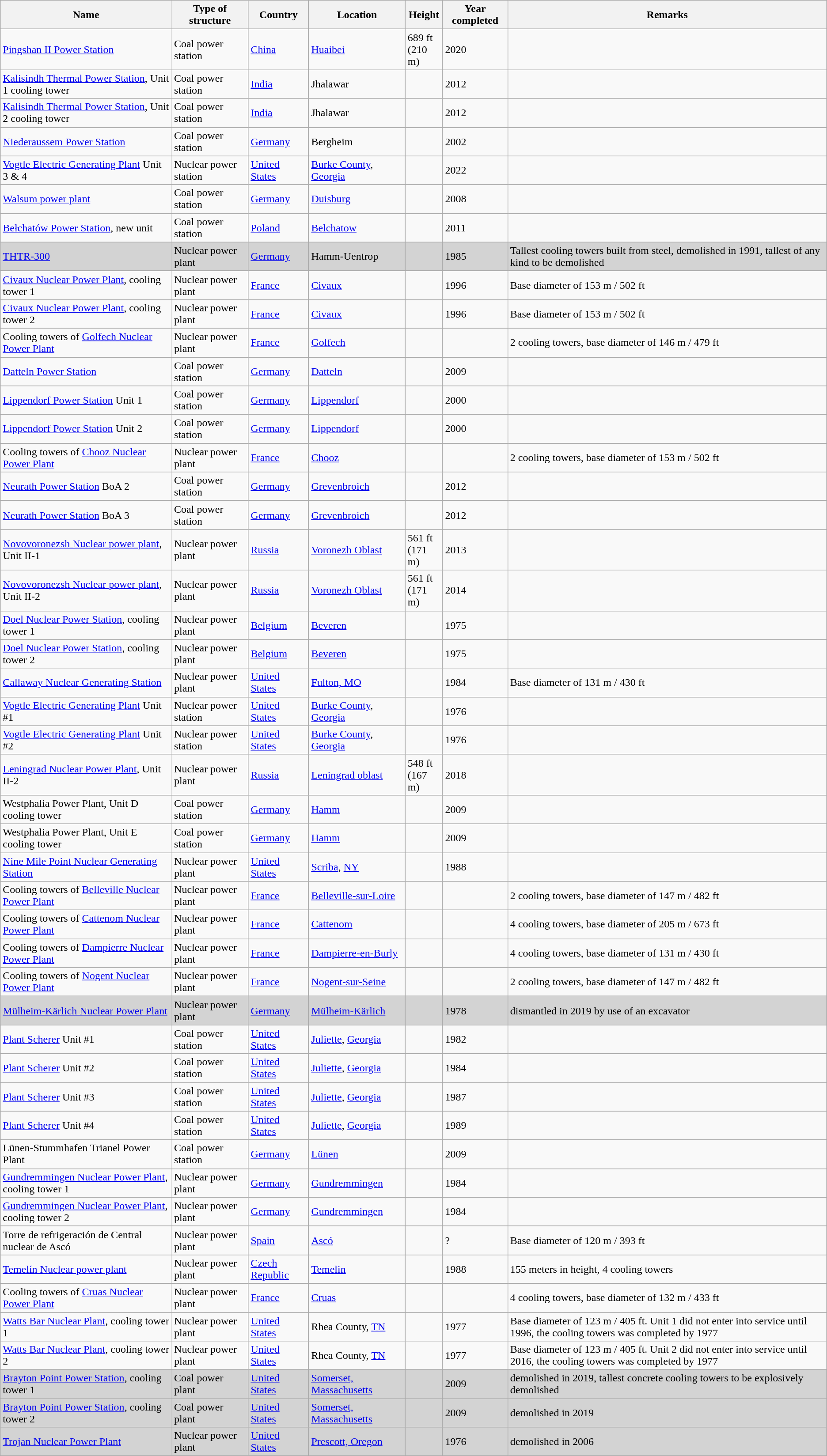<table class="wikitable sortable">
<tr>
<th>Name</th>
<th>Type of structure</th>
<th>Country</th>
<th>Location</th>
<th>Height</th>
<th>Year completed</th>
<th>Remarks</th>
</tr>
<tr>
<td><a href='#'>Pingshan II Power Station</a></td>
<td>Coal power station</td>
<td><a href='#'>China</a></td>
<td><a href='#'>Huaibei</a></td>
<td>689 ft<br>(210 m)</td>
<td>2020</td>
<td></td>
</tr>
<tr>
<td><a href='#'>Kalisindh Thermal Power Station</a>, Unit 1 cooling tower</td>
<td>Coal power station</td>
<td><a href='#'>India</a></td>
<td>Jhalawar</td>
<td></td>
<td>2012</td>
<td></td>
</tr>
<tr>
<td><a href='#'>Kalisindh Thermal Power Station</a>, Unit 2 cooling tower</td>
<td>Coal power station</td>
<td><a href='#'>India</a></td>
<td>Jhalawar</td>
<td></td>
<td>2012</td>
<td></td>
</tr>
<tr>
<td><a href='#'>Niederaussem Power Station</a></td>
<td>Coal power station</td>
<td><a href='#'>Germany</a></td>
<td>Bergheim</td>
<td></td>
<td>2002</td>
<td></td>
</tr>
<tr>
<td><a href='#'>Vogtle Electric Generating Plant</a> Unit 3 & 4</td>
<td>Nuclear power station</td>
<td><a href='#'>United States</a></td>
<td><a href='#'>Burke County</a>, <a href='#'>Georgia</a></td>
<td></td>
<td>2022</td>
<td></td>
</tr>
<tr>
<td><a href='#'>Walsum power plant</a></td>
<td>Coal power station</td>
<td><a href='#'>Germany</a></td>
<td><a href='#'>Duisburg</a></td>
<td></td>
<td>2008</td>
<td></td>
</tr>
<tr>
<td><a href='#'>Bełchatów Power Station</a>, new unit</td>
<td>Coal power station</td>
<td><a href='#'>Poland</a></td>
<td><a href='#'>Belchatow</a></td>
<td></td>
<td>2011</td>
<td></td>
</tr>
<tr bgcolor=#D3D3D3>
<td><a href='#'>THTR-300</a></td>
<td>Nuclear power plant</td>
<td><a href='#'>Germany</a></td>
<td>Hamm-Uentrop</td>
<td></td>
<td>1985</td>
<td>Tallest cooling towers built from steel, demolished in 1991, tallest of any kind to be demolished</td>
</tr>
<tr>
<td><a href='#'>Civaux Nuclear Power Plant</a>, cooling tower 1</td>
<td>Nuclear power plant</td>
<td><a href='#'>France</a></td>
<td><a href='#'>Civaux</a></td>
<td></td>
<td>1996</td>
<td>Base diameter of 153 m / 502 ft</td>
</tr>
<tr>
<td><a href='#'>Civaux Nuclear Power Plant</a>, cooling tower 2</td>
<td>Nuclear power plant</td>
<td><a href='#'>France</a></td>
<td><a href='#'>Civaux</a></td>
<td></td>
<td>1996</td>
<td>Base diameter of 153 m / 502 ft</td>
</tr>
<tr>
<td>Cooling towers of <a href='#'>Golfech Nuclear Power Plant</a></td>
<td>Nuclear power plant</td>
<td><a href='#'>France</a></td>
<td><a href='#'>Golfech</a></td>
<td></td>
<td></td>
<td>2 cooling towers, base diameter of 146 m / 479 ft</td>
</tr>
<tr>
<td><a href='#'>Datteln Power Station</a></td>
<td>Coal power station</td>
<td><a href='#'>Germany</a></td>
<td><a href='#'>Datteln</a></td>
<td></td>
<td>2009</td>
<td></td>
</tr>
<tr>
<td><a href='#'>Lippendorf Power Station</a> Unit 1</td>
<td>Coal power station</td>
<td><a href='#'>Germany</a></td>
<td><a href='#'>Lippendorf</a></td>
<td></td>
<td>2000</td>
<td></td>
</tr>
<tr>
<td><a href='#'>Lippendorf Power Station</a> Unit 2</td>
<td>Coal power station</td>
<td><a href='#'>Germany</a></td>
<td><a href='#'>Lippendorf</a></td>
<td></td>
<td>2000</td>
<td></td>
</tr>
<tr>
<td>Cooling towers of <a href='#'>Chooz Nuclear Power Plant</a></td>
<td>Nuclear power plant</td>
<td><a href='#'>France</a></td>
<td><a href='#'>Chooz</a></td>
<td></td>
<td></td>
<td>2 cooling towers, base diameter of 153 m / 502 ft</td>
</tr>
<tr>
<td><a href='#'>Neurath Power Station</a> BoA 2</td>
<td>Coal power station</td>
<td><a href='#'>Germany</a></td>
<td><a href='#'>Grevenbroich</a></td>
<td></td>
<td>2012</td>
<td></td>
</tr>
<tr>
<td><a href='#'>Neurath Power Station</a> BoA 3</td>
<td>Coal power station</td>
<td><a href='#'>Germany</a></td>
<td><a href='#'>Grevenbroich</a></td>
<td></td>
<td>2012</td>
<td></td>
</tr>
<tr>
<td><a href='#'>Novovoronezsh Nuclear power plant</a>, Unit II-1</td>
<td>Nuclear power plant</td>
<td><a href='#'>Russia</a></td>
<td><a href='#'>Voronezh Oblast</a></td>
<td>561 ft<br>(171 m)</td>
<td>2013</td>
<td></td>
</tr>
<tr>
<td><a href='#'>Novovoronezsh Nuclear power plant</a>, Unit II-2</td>
<td>Nuclear power plant</td>
<td><a href='#'>Russia</a></td>
<td><a href='#'>Voronezh Oblast</a></td>
<td>561 ft<br>(171 m)</td>
<td>2014</td>
<td></td>
</tr>
<tr>
<td><a href='#'>Doel Nuclear Power Station</a>, cooling tower 1</td>
<td>Nuclear power plant</td>
<td><a href='#'>Belgium</a></td>
<td><a href='#'>Beveren</a></td>
<td></td>
<td>1975</td>
<td></td>
</tr>
<tr>
<td><a href='#'>Doel Nuclear Power Station</a>, cooling tower 2</td>
<td>Nuclear power plant</td>
<td><a href='#'>Belgium</a></td>
<td><a href='#'>Beveren</a></td>
<td></td>
<td>1975</td>
<td></td>
</tr>
<tr>
<td><a href='#'>Callaway Nuclear Generating Station</a></td>
<td>Nuclear power plant</td>
<td><a href='#'>United States</a></td>
<td><a href='#'>Fulton, MO</a></td>
<td></td>
<td>1984</td>
<td>Base diameter of 131 m / 430 ft</td>
</tr>
<tr>
<td><a href='#'>Vogtle Electric Generating Plant</a> Unit #1</td>
<td>Nuclear power station</td>
<td><a href='#'>United States</a></td>
<td><a href='#'>Burke County</a>, <a href='#'>Georgia</a></td>
<td></td>
<td>1976</td>
<td></td>
</tr>
<tr>
<td><a href='#'>Vogtle Electric Generating Plant</a> Unit #2</td>
<td>Nuclear power station</td>
<td><a href='#'>United States</a></td>
<td><a href='#'>Burke County</a>, <a href='#'>Georgia</a></td>
<td></td>
<td>1976</td>
<td></td>
</tr>
<tr>
<td><a href='#'>Leningrad Nuclear Power Plant</a>, Unit II-2</td>
<td>Nuclear power plant</td>
<td><a href='#'>Russia</a></td>
<td><a href='#'>Leningrad oblast</a></td>
<td>548 ft<br>(167 m)</td>
<td>2018</td>
<td></td>
</tr>
<tr>
<td>Westphalia Power Plant, Unit D cooling tower</td>
<td>Coal power station</td>
<td><a href='#'>Germany</a></td>
<td><a href='#'>Hamm</a></td>
<td></td>
<td>2009</td>
<td></td>
</tr>
<tr>
<td>Westphalia Power Plant, Unit E cooling tower</td>
<td>Coal power station</td>
<td><a href='#'>Germany</a></td>
<td><a href='#'>Hamm</a></td>
<td></td>
<td>2009</td>
<td></td>
</tr>
<tr>
<td><a href='#'>Nine Mile Point Nuclear Generating Station</a></td>
<td>Nuclear power plant</td>
<td><a href='#'>United States</a></td>
<td><a href='#'>Scriba</a>, <a href='#'>NY</a></td>
<td></td>
<td>1988</td>
<td></td>
</tr>
<tr>
<td>Cooling towers of <a href='#'>Belleville Nuclear Power Plant</a></td>
<td>Nuclear power plant</td>
<td><a href='#'>France</a></td>
<td><a href='#'>Belleville-sur-Loire</a></td>
<td></td>
<td></td>
<td>2 cooling towers, base diameter of 147 m / 482 ft</td>
</tr>
<tr>
<td>Cooling towers of <a href='#'>Cattenom Nuclear Power Plant</a></td>
<td>Nuclear power plant</td>
<td><a href='#'>France</a></td>
<td><a href='#'>Cattenom</a></td>
<td></td>
<td></td>
<td>4 cooling towers, base diameter of 205 m / 673 ft</td>
</tr>
<tr>
<td>Cooling towers of <a href='#'>Dampierre Nuclear Power Plant</a></td>
<td>Nuclear power plant</td>
<td><a href='#'>France</a></td>
<td><a href='#'>Dampierre-en-Burly</a></td>
<td></td>
<td></td>
<td>4 cooling towers, base diameter of 131 m / 430 ft</td>
</tr>
<tr>
<td>Cooling towers of <a href='#'>Nogent Nuclear Power Plant</a></td>
<td>Nuclear power plant</td>
<td><a href='#'>France</a></td>
<td><a href='#'>Nogent-sur-Seine</a></td>
<td></td>
<td></td>
<td>2 cooling towers, base diameter of 147 m / 482 ft</td>
</tr>
<tr bgcolor=#D3D3D3>
<td><a href='#'>Mülheim-Kärlich Nuclear Power Plant</a></td>
<td>Nuclear power plant</td>
<td><a href='#'>Germany</a></td>
<td><a href='#'>Mülheim-Kärlich</a></td>
<td></td>
<td>1978</td>
<td>dismantled in 2019 by use of an excavator</td>
</tr>
<tr>
<td><a href='#'>Plant Scherer</a> Unit #1</td>
<td>Coal power station</td>
<td><a href='#'>United States</a></td>
<td><a href='#'>Juliette</a>, <a href='#'>Georgia</a></td>
<td></td>
<td>1982</td>
<td></td>
</tr>
<tr>
<td><a href='#'>Plant Scherer</a> Unit #2</td>
<td>Coal power station</td>
<td><a href='#'>United States</a></td>
<td><a href='#'>Juliette</a>, <a href='#'>Georgia</a></td>
<td></td>
<td>1984</td>
<td></td>
</tr>
<tr>
<td><a href='#'>Plant Scherer</a> Unit #3</td>
<td>Coal power station</td>
<td><a href='#'>United States</a></td>
<td><a href='#'>Juliette</a>, <a href='#'>Georgia</a></td>
<td></td>
<td>1987</td>
<td></td>
</tr>
<tr>
<td><a href='#'>Plant Scherer</a> Unit #4</td>
<td>Coal power station</td>
<td><a href='#'>United States</a></td>
<td><a href='#'>Juliette</a>, <a href='#'>Georgia</a></td>
<td></td>
<td>1989</td>
<td></td>
</tr>
<tr>
<td>Lünen-Stummhafen Trianel Power Plant</td>
<td>Coal power station</td>
<td><a href='#'>Germany</a></td>
<td><a href='#'>Lünen</a></td>
<td></td>
<td>2009</td>
<td></td>
</tr>
<tr>
<td><a href='#'>Gundremmingen Nuclear Power Plant</a>, cooling tower 1</td>
<td>Nuclear power plant</td>
<td><a href='#'>Germany</a></td>
<td><a href='#'>Gundremmingen</a></td>
<td></td>
<td>1984</td>
<td></td>
</tr>
<tr>
<td><a href='#'>Gundremmingen Nuclear Power Plant</a>, cooling tower 2</td>
<td>Nuclear power plant</td>
<td><a href='#'>Germany</a></td>
<td><a href='#'>Gundremmingen</a></td>
<td></td>
<td>1984</td>
<td></td>
</tr>
<tr>
<td>Torre de refrigeración de Central nuclear de Ascó</td>
<td>Nuclear power plant</td>
<td><a href='#'>Spain</a></td>
<td><a href='#'>Ascó</a></td>
<td></td>
<td>?</td>
<td>Base diameter of 120 m / 393 ft</td>
</tr>
<tr>
<td><a href='#'>Temelín Nuclear power plant</a></td>
<td>Nuclear power plant</td>
<td><a href='#'>Czech Republic</a></td>
<td><a href='#'>Temelin</a></td>
<td></td>
<td>1988</td>
<td>155 meters in height, 4 cooling towers</td>
</tr>
<tr>
<td>Cooling towers of <a href='#'>Cruas Nuclear Power Plant</a></td>
<td>Nuclear power plant</td>
<td><a href='#'>France</a></td>
<td><a href='#'>Cruas</a></td>
<td></td>
<td></td>
<td>4 cooling towers, base diameter of 132 m / 433 ft</td>
</tr>
<tr>
<td><a href='#'>Watts Bar Nuclear Plant</a>, cooling tower 1</td>
<td>Nuclear power plant</td>
<td><a href='#'>United States</a></td>
<td>Rhea County, <a href='#'>TN</a></td>
<td></td>
<td>1977</td>
<td>Base diameter of 123 m / 405 ft. Unit 1 did not enter into service until 1996, the cooling towers was completed by 1977</td>
</tr>
<tr>
<td><a href='#'>Watts Bar Nuclear Plant</a>, cooling tower 2</td>
<td>Nuclear power plant</td>
<td><a href='#'>United States</a></td>
<td>Rhea County, <a href='#'>TN</a></td>
<td></td>
<td>1977</td>
<td>Base diameter of 123 m / 405 ft. Unit 2 did not enter into service until 2016, the cooling towers was completed by 1977</td>
</tr>
<tr bgcolor=#D3D3D3>
<td><a href='#'>Brayton Point Power Station</a>, cooling tower 1</td>
<td>Coal power plant</td>
<td><a href='#'>United States</a></td>
<td><a href='#'>Somerset, Massachusetts</a></td>
<td></td>
<td>2009</td>
<td>demolished in 2019, tallest concrete cooling towers to be explosively demolished</td>
</tr>
<tr bgcolor=#D3D3D3>
<td><a href='#'>Brayton Point Power Station</a>, cooling tower 2</td>
<td>Coal power plant</td>
<td><a href='#'>United States</a></td>
<td><a href='#'>Somerset, Massachusetts</a></td>
<td></td>
<td>2009</td>
<td>demolished in 2019</td>
</tr>
<tr bgcolor=#D3D3D3>
<td><a href='#'>Trojan Nuclear Power Plant</a></td>
<td>Nuclear power plant</td>
<td><a href='#'>United States</a></td>
<td><a href='#'>Prescott, Oregon</a></td>
<td></td>
<td>1976</td>
<td>demolished in 2006</td>
</tr>
</table>
